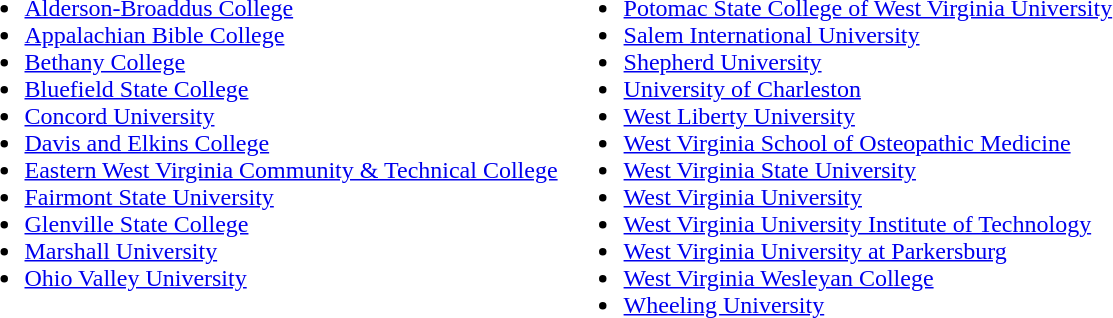<table border="0">
<tr>
<td valign="top"><br><ul><li><a href='#'>Alderson-Broaddus College</a></li><li><a href='#'>Appalachian Bible College</a></li><li><a href='#'>Bethany College</a></li><li><a href='#'>Bluefield State College</a></li><li><a href='#'>Concord University</a></li><li><a href='#'>Davis and Elkins College</a></li><li><a href='#'>Eastern West Virginia Community & Technical College</a></li><li><a href='#'>Fairmont State University</a></li><li><a href='#'>Glenville State College</a></li><li><a href='#'>Marshall University</a></li><li><a href='#'>Ohio Valley University</a></li></ul></td>
<td valign="top"><br><ul><li><a href='#'>Potomac State College of West Virginia University</a></li><li><a href='#'>Salem International University</a></li><li><a href='#'>Shepherd University</a></li><li><a href='#'>University of Charleston</a></li><li><a href='#'>West Liberty University</a></li><li><a href='#'>West Virginia School of Osteopathic Medicine</a></li><li><a href='#'>West Virginia State University</a></li><li><a href='#'>West Virginia University</a></li><li><a href='#'>West Virginia University Institute of Technology</a></li><li><a href='#'>West Virginia University at Parkersburg</a></li><li><a href='#'>West Virginia Wesleyan College</a></li><li><a href='#'>Wheeling University</a></li></ul></td>
</tr>
</table>
